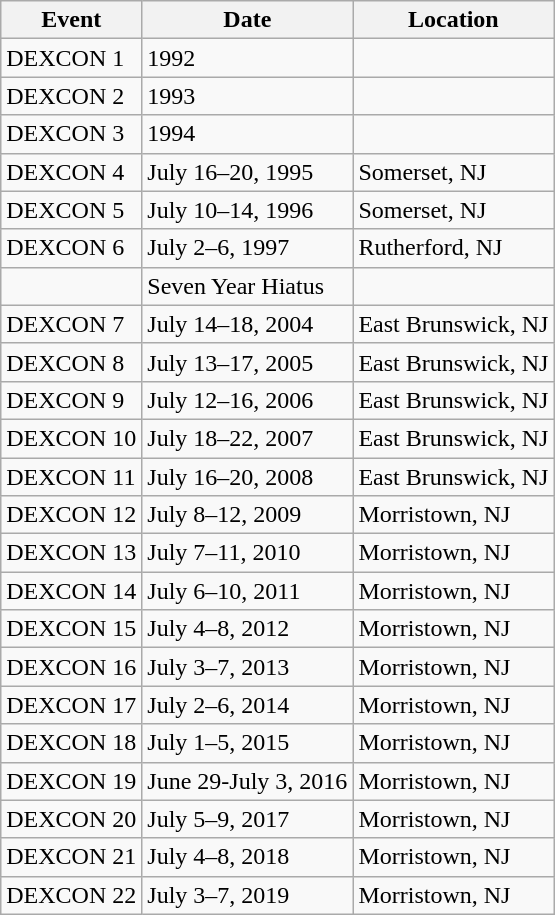<table class="wikitable">
<tr>
<th>Event</th>
<th>Date</th>
<th>Location</th>
</tr>
<tr>
<td>DEXCON 1</td>
<td>1992</td>
<td></td>
</tr>
<tr>
<td>DEXCON 2</td>
<td>1993</td>
<td></td>
</tr>
<tr>
<td>DEXCON 3</td>
<td>1994</td>
<td></td>
</tr>
<tr>
<td>DEXCON 4</td>
<td>July 16–20, 1995</td>
<td>Somerset, NJ</td>
</tr>
<tr>
<td>DEXCON 5</td>
<td>July 10–14, 1996</td>
<td>Somerset, NJ</td>
</tr>
<tr>
<td>DEXCON 6</td>
<td>July 2–6, 1997</td>
<td>Rutherford, NJ</td>
</tr>
<tr>
<td></td>
<td>Seven Year Hiatus</td>
<td></td>
</tr>
<tr>
<td>DEXCON 7</td>
<td>July 14–18, 2004</td>
<td>East Brunswick, NJ</td>
</tr>
<tr>
<td>DEXCON 8</td>
<td>July 13–17, 2005</td>
<td>East Brunswick, NJ</td>
</tr>
<tr>
<td>DEXCON 9</td>
<td>July 12–16, 2006</td>
<td>East Brunswick, NJ</td>
</tr>
<tr>
<td>DEXCON 10</td>
<td>July 18–22, 2007</td>
<td>East Brunswick, NJ</td>
</tr>
<tr>
<td>DEXCON 11</td>
<td>July 16–20, 2008</td>
<td>East Brunswick, NJ</td>
</tr>
<tr>
<td>DEXCON 12</td>
<td>July 8–12, 2009</td>
<td>Morristown, NJ</td>
</tr>
<tr>
<td>DEXCON 13</td>
<td>July 7–11, 2010</td>
<td>Morristown, NJ</td>
</tr>
<tr>
<td>DEXCON 14</td>
<td>July 6–10, 2011</td>
<td>Morristown, NJ</td>
</tr>
<tr>
<td>DEXCON 15</td>
<td>July 4–8, 2012</td>
<td>Morristown, NJ</td>
</tr>
<tr>
<td>DEXCON 16</td>
<td>July 3–7, 2013</td>
<td>Morristown, NJ</td>
</tr>
<tr>
<td>DEXCON 17</td>
<td>July 2–6, 2014</td>
<td>Morristown, NJ</td>
</tr>
<tr>
<td>DEXCON 18</td>
<td>July 1–5, 2015</td>
<td>Morristown, NJ</td>
</tr>
<tr>
<td>DEXCON 19</td>
<td>June 29-July 3, 2016</td>
<td>Morristown, NJ</td>
</tr>
<tr>
<td>DEXCON 20</td>
<td>July 5–9, 2017</td>
<td>Morristown, NJ</td>
</tr>
<tr>
<td>DEXCON 21</td>
<td>July 4–8, 2018</td>
<td>Morristown, NJ</td>
</tr>
<tr>
<td>DEXCON 22</td>
<td>July 3–7, 2019</td>
<td>Morristown, NJ</td>
</tr>
</table>
